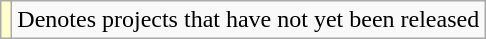<table class="wikitable">
<tr>
<td style="background:#FFFFCC;"></td>
<td>Denotes projects that have not yet been released</td>
</tr>
</table>
